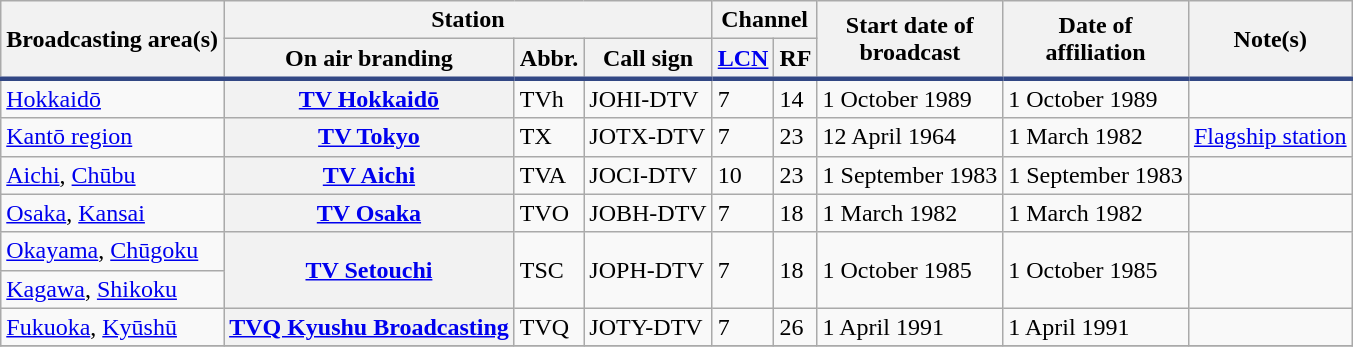<table class="wikitable sortable">
<tr>
<th rowspan="2" style="border-bottom:3px solid #324784;">Broadcasting area(s)</th>
<th colspan="3">Station</th>
<th colspan="2">Channel</th>
<th rowspan="2" style="border-bottom:3px solid #324784;">Start date of<br>broadcast</th>
<th rowspan="2" style="border-bottom:3px solid #324784;">Date of<br>affiliation</th>
<th rowspan="2" style="border-bottom:3px solid #324784;">Note(s)</th>
</tr>
<tr>
<th style="border-bottom:3px solid #324784;">On air branding</th>
<th style="border-bottom:3px solid #324784;">Abbr.</th>
<th style="border-bottom:3px solid #324784;">Call sign</th>
<th style="border-bottom:3px solid #324784;"><a href='#'>LCN</a></th>
<th style="border-bottom:3px solid #324784;">RF</th>
</tr>
<tr>
<td><a href='#'>Hokkaidō</a></td>
<th><a href='#'>TV Hokkaidō</a></th>
<td>TVh</td>
<td>JOHI-DTV</td>
<td>7</td>
<td>14</td>
<td>1 October 1989</td>
<td>1 October 1989</td>
<td></td>
</tr>
<tr>
<td><a href='#'>Kantō region</a></td>
<th><a href='#'>TV Tokyo</a></th>
<td>TX</td>
<td>JOTX-DTV</td>
<td>7</td>
<td>23</td>
<td>12 April 1964</td>
<td>1 March 1982</td>
<td><a href='#'>Flagship station</a></td>
</tr>
<tr>
<td><a href='#'>Aichi</a>, <a href='#'>Chūbu</a></td>
<th><a href='#'>TV Aichi</a></th>
<td>TVA</td>
<td>JOCI-DTV</td>
<td>10</td>
<td>23</td>
<td>1 September 1983</td>
<td>1 September 1983</td>
<td></td>
</tr>
<tr>
<td><a href='#'>Osaka</a>, <a href='#'>Kansai</a></td>
<th><a href='#'>TV Osaka</a></th>
<td>TVO</td>
<td>JOBH-DTV</td>
<td>7</td>
<td>18</td>
<td>1 March 1982</td>
<td>1 March 1982</td>
<td></td>
</tr>
<tr>
<td><a href='#'>Okayama</a>, <a href='#'>Chūgoku</a></td>
<th rowspan="2"><a href='#'>TV Setouchi</a></th>
<td rowspan="2">TSC</td>
<td rowspan="2">JOPH-DTV</td>
<td rowspan="2">7</td>
<td rowspan="2">18</td>
<td rowspan="2">1 October 1985</td>
<td rowspan="2">1 October 1985</td>
<td rowspan="2"></td>
</tr>
<tr>
<td><a href='#'>Kagawa</a>, <a href='#'>Shikoku</a></td>
</tr>
<tr>
<td><a href='#'>Fukuoka</a>, <a href='#'>Kyūshū</a></td>
<th><a href='#'>TVQ Kyushu Broadcasting</a></th>
<td>TVQ</td>
<td>JOTY-DTV</td>
<td>7</td>
<td>26</td>
<td>1 April 1991</td>
<td>1 April 1991</td>
<td></td>
</tr>
<tr class=sortbottom>
</tr>
</table>
